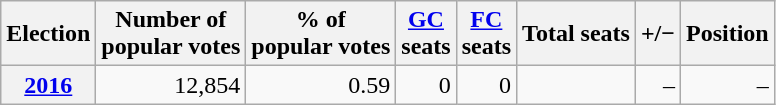<table class="wikitable" style="text-align: right;">
<tr align=center>
<th><strong>Election</strong></th>
<th>Number of<br>popular votes</th>
<th>% of<br>popular votes</th>
<th><a href='#'>GC</a><br>seats</th>
<th><a href='#'>FC</a><br>seats</th>
<th>Total seats</th>
<th>+/−</th>
<th>Position</th>
</tr>
<tr>
<th><a href='#'>2016</a></th>
<td>12,854</td>
<td>0.59</td>
<td>0</td>
<td>0</td>
<td></td>
<td>–</td>
<td>–</td>
</tr>
</table>
